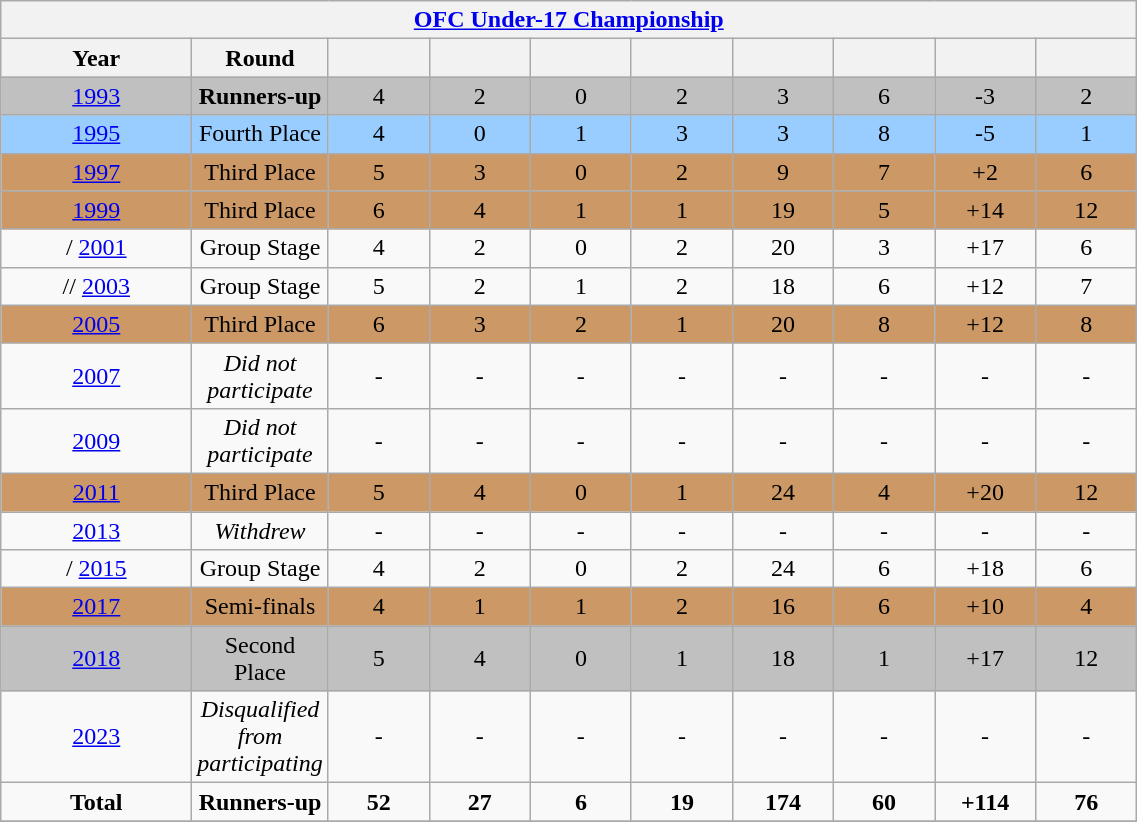<table class="wikitable" style="text-align: center;">
<tr>
<th colspan=10><a href='#'>OFC Under-17 Championship</a></th>
</tr>
<tr>
<th width=120>Year</th>
<th width=60>Round</th>
<th width=60></th>
<th width=60></th>
<th width=60></th>
<th width=60></th>
<th width=60></th>
<th width=60></th>
<th width=60></th>
<th width=60></th>
</tr>
<tr bgcolor=Silver>
<td> <a href='#'>1993</a></td>
<td><strong>Runners-up</strong></td>
<td>4</td>
<td>2</td>
<td>0</td>
<td>2</td>
<td>3</td>
<td>6</td>
<td>-3</td>
<td>2</td>
</tr>
<tr bgcolor=#9acdff>
<td> <a href='#'>1995</a></td>
<td>Fourth Place</td>
<td>4</td>
<td>0</td>
<td>1</td>
<td>3</td>
<td>3</td>
<td>8</td>
<td>-5</td>
<td>1</td>
</tr>
<tr bgcolor=cc9966>
<td> <a href='#'>1997</a></td>
<td>Third Place</td>
<td>5</td>
<td>3</td>
<td>0</td>
<td>2</td>
<td>9</td>
<td>7</td>
<td>+2</td>
<td>6</td>
</tr>
<tr bgcolor=cc9966>
<td> <a href='#'>1999</a></td>
<td>Third Place</td>
<td>6</td>
<td>4</td>
<td>1</td>
<td>1</td>
<td>19</td>
<td>5</td>
<td>+14</td>
<td>12</td>
</tr>
<tr>
<td>/ <a href='#'>2001</a></td>
<td>Group Stage</td>
<td>4</td>
<td>2</td>
<td>0</td>
<td>2</td>
<td>20</td>
<td>3</td>
<td>+17</td>
<td>6</td>
</tr>
<tr>
<td>// <a href='#'>2003</a></td>
<td>Group Stage</td>
<td>5</td>
<td>2</td>
<td>1</td>
<td>2</td>
<td>18</td>
<td>6</td>
<td>+12</td>
<td>7</td>
</tr>
<tr bgcolor=cc9966>
<td> <a href='#'>2005</a></td>
<td>Third Place</td>
<td>6</td>
<td>3</td>
<td>2</td>
<td>1</td>
<td>20</td>
<td>8</td>
<td>+12</td>
<td>8</td>
</tr>
<tr bgcolor=>
<td> <a href='#'>2007</a></td>
<td><em>Did not participate</em></td>
<td>-</td>
<td>-</td>
<td>-</td>
<td>-</td>
<td>-</td>
<td>-</td>
<td>-</td>
<td>-</td>
</tr>
<tr bgcolor=>
<td> <a href='#'>2009</a></td>
<td><em>Did not participate</em></td>
<td>-</td>
<td>-</td>
<td>-</td>
<td>-</td>
<td>-</td>
<td>-</td>
<td>-</td>
<td>-</td>
</tr>
<tr bgcolor=cc9966>
<td> <a href='#'>2011</a></td>
<td>Third Place</td>
<td>5</td>
<td>4</td>
<td>0</td>
<td>1</td>
<td>24</td>
<td>4</td>
<td>+20</td>
<td>12</td>
</tr>
<tr>
<td> <a href='#'>2013</a></td>
<td><em>Withdrew</em></td>
<td>-</td>
<td>-</td>
<td>-</td>
<td>-</td>
<td>-</td>
<td>-</td>
<td>-</td>
<td>-</td>
</tr>
<tr>
<td>/ <a href='#'>2015</a></td>
<td>Group Stage</td>
<td>4</td>
<td>2</td>
<td>0</td>
<td>2</td>
<td>24</td>
<td>6</td>
<td>+18</td>
<td>6</td>
</tr>
<tr bgcolor=cc9966>
<td> <a href='#'>2017</a></td>
<td>Semi-finals</td>
<td>4</td>
<td>1</td>
<td>1</td>
<td>2</td>
<td>16</td>
<td>6</td>
<td>+10</td>
<td>4</td>
</tr>
<tr bgcolor=Silver>
<td> <a href='#'>2018</a></td>
<td>Second Place</td>
<td>5</td>
<td>4</td>
<td>0</td>
<td>1</td>
<td>18</td>
<td>1</td>
<td>+17</td>
<td>12</td>
</tr>
<tr bgcolor=>
<td> <a href='#'>2023</a></td>
<td><em>Disqualified from participating</em></td>
<td>-</td>
<td>-</td>
<td>-</td>
<td>-</td>
<td>-</td>
<td>-</td>
<td>-</td>
<td>-</td>
</tr>
<tr>
<td><strong>Total</strong></td>
<td><strong>Runners-up</strong></td>
<td><strong>52</strong></td>
<td><strong>27</strong></td>
<td><strong>6</strong></td>
<td><strong>19</strong></td>
<td><strong>174</strong></td>
<td><strong>60</strong></td>
<td><strong>+114</strong></td>
<td><strong>76</strong></td>
</tr>
<tr>
</tr>
</table>
